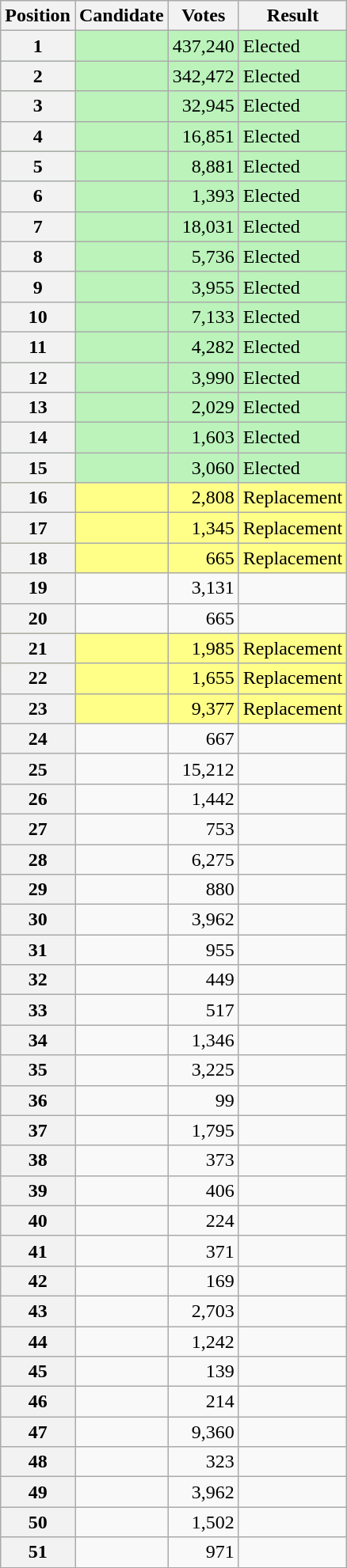<table class="wikitable sortable col3right">
<tr>
<th scope="col">Position</th>
<th scope="col">Candidate</th>
<th scope="col">Votes</th>
<th scope="col">Result</th>
</tr>
<tr bgcolor=bbf3bb>
<th scope="row">1</th>
<td></td>
<td align="right">437,240</td>
<td>Elected</td>
</tr>
<tr bgcolor=bbf3bb>
<th scope="row">2</th>
<td></td>
<td align="right">342,472</td>
<td>Elected</td>
</tr>
<tr bgcolor=bbf3bb>
<th scope="row">3</th>
<td></td>
<td align="right">32,945</td>
<td>Elected</td>
</tr>
<tr bgcolor=bbf3bb>
<th scope="row">4</th>
<td></td>
<td align="right">16,851</td>
<td>Elected</td>
</tr>
<tr bgcolor=bbf3bb>
<th scope="row">5</th>
<td></td>
<td align="right">8,881</td>
<td>Elected</td>
</tr>
<tr bgcolor=bbf3bb>
<th scope="row">6</th>
<td></td>
<td align="right">1,393</td>
<td>Elected</td>
</tr>
<tr bgcolor=bbf3bb>
<th scope="row">7</th>
<td></td>
<td align="right">18,031</td>
<td>Elected</td>
</tr>
<tr bgcolor=bbf3bb>
<th scope="row">8</th>
<td></td>
<td align="right">5,736</td>
<td>Elected</td>
</tr>
<tr bgcolor=bbf3bb>
<th scope="row">9</th>
<td></td>
<td align="right">3,955</td>
<td>Elected</td>
</tr>
<tr bgcolor=bbf3bb>
<th scope="row">10</th>
<td></td>
<td align="right">7,133</td>
<td>Elected</td>
</tr>
<tr bgcolor=bbf3bb>
<th scope="row">11</th>
<td></td>
<td align="right">4,282</td>
<td>Elected</td>
</tr>
<tr bgcolor=bbf3bb>
<th scope="row">12</th>
<td></td>
<td align="right">3,990</td>
<td>Elected</td>
</tr>
<tr bgcolor=bbf3bb>
<th scope="row">13</th>
<td></td>
<td align="right">2,029</td>
<td>Elected</td>
</tr>
<tr bgcolor=bbf3bb>
<th scope="row">14</th>
<td></td>
<td align="right">1,603</td>
<td>Elected</td>
</tr>
<tr bgcolor=bbf3bb>
<th scope="row">15</th>
<td></td>
<td align="right">3,060</td>
<td>Elected</td>
</tr>
<tr bgcolor=#FF8>
<th scope="row">16</th>
<td></td>
<td align="right">2,808</td>
<td>Replacement</td>
</tr>
<tr bgcolor=#FF8>
<th scope="row">17</th>
<td></td>
<td align="right">1,345</td>
<td>Replacement</td>
</tr>
<tr bgcolor=#FF8>
<th scope="row">18</th>
<td></td>
<td align="right">665</td>
<td>Replacement</td>
</tr>
<tr>
<th scope="row">19</th>
<td></td>
<td align="right">3,131</td>
<td></td>
</tr>
<tr>
<th scope="row">20</th>
<td></td>
<td align="right">665</td>
<td></td>
</tr>
<tr bgcolor=#FF8>
<th scope="row">21</th>
<td></td>
<td align="right">1,985</td>
<td>Replacement</td>
</tr>
<tr bgcolor=#FF8>
<th scope="row">22</th>
<td></td>
<td align="right">1,655</td>
<td>Replacement</td>
</tr>
<tr bgcolor=#FF8>
<th scope="row">23</th>
<td></td>
<td align="right">9,377</td>
<td>Replacement</td>
</tr>
<tr>
<th scope="row">24</th>
<td></td>
<td align="right">667</td>
<td></td>
</tr>
<tr>
<th scope="row">25</th>
<td></td>
<td align="right">15,212</td>
<td></td>
</tr>
<tr>
<th scope="row">26</th>
<td></td>
<td align="right">1,442</td>
<td></td>
</tr>
<tr>
<th scope="row">27</th>
<td></td>
<td align="right">753</td>
<td></td>
</tr>
<tr>
<th scope="row">28</th>
<td></td>
<td align="right">6,275</td>
<td></td>
</tr>
<tr>
<th scope="row">29</th>
<td></td>
<td align="right">880</td>
<td></td>
</tr>
<tr>
<th scope="row">30</th>
<td></td>
<td align="right">3,962</td>
<td></td>
</tr>
<tr>
<th scope="row">31</th>
<td></td>
<td align="right">955</td>
<td></td>
</tr>
<tr>
<th scope="row">32</th>
<td></td>
<td align="right">449</td>
<td></td>
</tr>
<tr>
<th scope="row">33</th>
<td></td>
<td align="right">517</td>
<td></td>
</tr>
<tr>
<th scope="row">34</th>
<td></td>
<td align="right">1,346</td>
<td></td>
</tr>
<tr>
<th scope="row">35</th>
<td></td>
<td align="right">3,225</td>
<td></td>
</tr>
<tr>
<th scope="row">36</th>
<td></td>
<td align="right">99</td>
<td></td>
</tr>
<tr>
<th scope="row">37</th>
<td></td>
<td align="right">1,795</td>
<td></td>
</tr>
<tr>
<th scope="row">38</th>
<td></td>
<td align="right">373</td>
<td></td>
</tr>
<tr>
<th scope="row">39</th>
<td></td>
<td align="right">406</td>
<td></td>
</tr>
<tr>
<th scope="row">40</th>
<td></td>
<td align="right">224</td>
<td></td>
</tr>
<tr>
<th scope="row">41</th>
<td></td>
<td align="right">371</td>
<td></td>
</tr>
<tr>
<th scope="row">42</th>
<td></td>
<td align="right">169</td>
<td></td>
</tr>
<tr>
<th scope="row">43</th>
<td></td>
<td align="right">2,703</td>
<td></td>
</tr>
<tr>
<th scope="row">44</th>
<td></td>
<td align="right">1,242</td>
<td></td>
</tr>
<tr>
<th scope="row">45</th>
<td></td>
<td align="right">139</td>
<td></td>
</tr>
<tr>
<th scope="row">46</th>
<td></td>
<td align="right">214</td>
<td></td>
</tr>
<tr>
<th scope="row">47</th>
<td></td>
<td align="right">9,360</td>
<td></td>
</tr>
<tr>
<th scope="row">48</th>
<td></td>
<td align="right">323</td>
<td></td>
</tr>
<tr>
<th scope="row">49</th>
<td></td>
<td align="right">3,962</td>
<td></td>
</tr>
<tr>
<th scope="row">50</th>
<td></td>
<td align="right">1,502</td>
<td></td>
</tr>
<tr>
<th scope="row">51</th>
<td></td>
<td align="right">971</td>
<td></td>
</tr>
</table>
